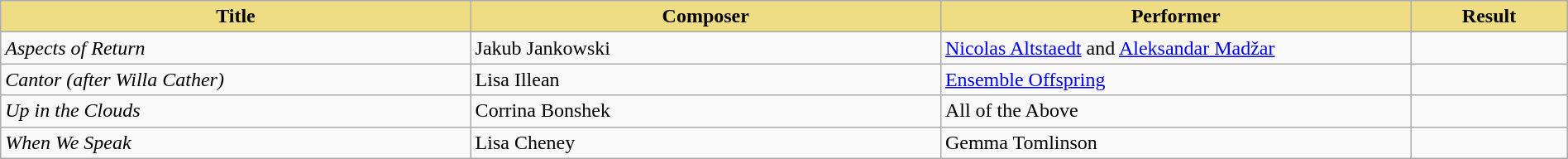<table class="wikitable" width=100%>
<tr>
<th style="width:30%;background:#EEDD82;">Title</th>
<th style="width:30%;background:#EEDD82;">Composer</th>
<th style="width:30%;background:#EEDD82;">Performer</th>
<th style="width:10%;background:#EEDD82;">Result<br></th>
</tr>
<tr>
<td><em>Aspects of Return</em></td>
<td>Jakub Jankowski</td>
<td><a href='#'>Nicolas Altstaedt</a> and <a href='#'>Aleksandar Madžar</a></td>
<td></td>
</tr>
<tr>
<td><em>Cantor (after Willa Cather)</em></td>
<td>Lisa Illean</td>
<td><a href='#'>Ensemble Offspring</a></td>
<td></td>
</tr>
<tr>
<td><em>Up in the Clouds</em></td>
<td>Corrina Bonshek</td>
<td>All of the Above</td>
<td></td>
</tr>
<tr>
<td><em>When We Speak</em></td>
<td>Lisa Cheney</td>
<td>Gemma Tomlinson</td>
<td></td>
</tr>
</table>
